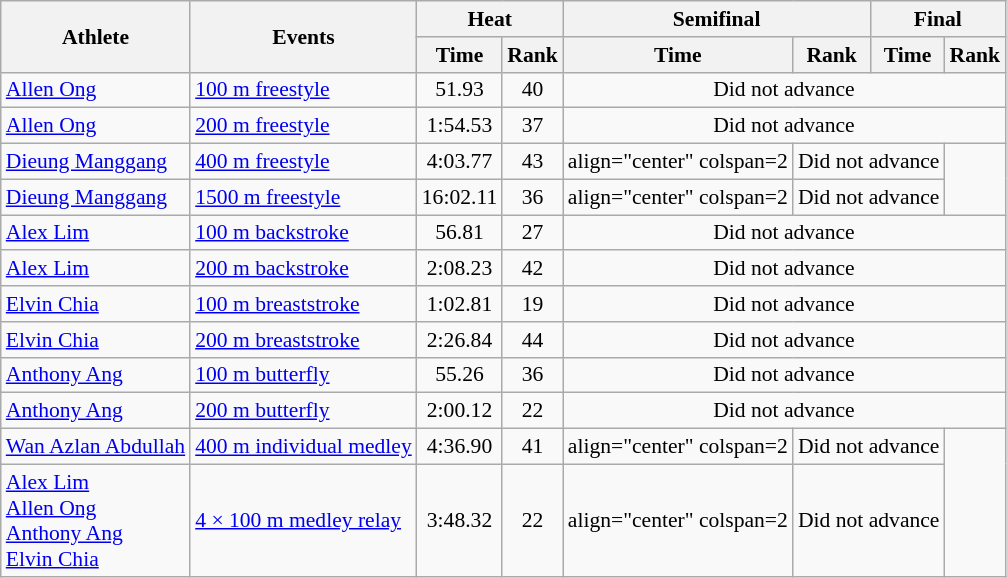<table class=wikitable style="font-size:90%">
<tr>
<th rowspan="2">Athlete</th>
<th rowspan="2">Events</th>
<th colspan="2">Heat</th>
<th colspan="2">Semifinal</th>
<th colspan="2">Final</th>
</tr>
<tr>
<th>Time</th>
<th>Rank</th>
<th>Time</th>
<th>Rank</th>
<th>Time</th>
<th>Rank</th>
</tr>
<tr>
<td><a href='#'>Allen Ong</a></td>
<td><a href='#'>100 m freestyle</a></td>
<td align="center">51.93</td>
<td align="center">40</td>
<td align="center" colspan=4>Did not advance</td>
</tr>
<tr>
<td><a href='#'>Allen Ong</a></td>
<td><a href='#'>200 m freestyle</a></td>
<td align="center">1:54.53</td>
<td align="center">37</td>
<td align="center" colspan=4>Did not advance</td>
</tr>
<tr>
<td><a href='#'>Dieung Manggang</a></td>
<td><a href='#'>400 m freestyle</a></td>
<td align="center">4:03.77</td>
<td align="center">43</td>
<td>align="center" colspan=2 </td>
<td align="center" colspan=2>Did not advance</td>
</tr>
<tr>
<td><a href='#'>Dieung Manggang</a></td>
<td><a href='#'>1500 m freestyle</a></td>
<td align="center">16:02.11</td>
<td align="center">36</td>
<td>align="center" colspan=2 </td>
<td align="center" colspan=2>Did not advance</td>
</tr>
<tr>
<td><a href='#'>Alex Lim</a></td>
<td><a href='#'>100 m backstroke</a></td>
<td align="center">56.81</td>
<td align="center">27</td>
<td align="center" colspan=4>Did not advance</td>
</tr>
<tr>
<td><a href='#'>Alex Lim</a></td>
<td><a href='#'>200 m backstroke</a></td>
<td align="center">2:08.23</td>
<td align="center">42</td>
<td align="center" colspan=4>Did not advance</td>
</tr>
<tr>
<td><a href='#'>Elvin Chia</a></td>
<td><a href='#'>100 m breaststroke</a></td>
<td align="center">1:02.81</td>
<td align="center">19</td>
<td align="center" colspan=4>Did not advance</td>
</tr>
<tr>
<td><a href='#'>Elvin Chia</a></td>
<td><a href='#'>200 m breaststroke</a></td>
<td align="center">2:26.84</td>
<td align="center">44</td>
<td align="center" colspan=4>Did not advance</td>
</tr>
<tr>
<td><a href='#'>Anthony Ang</a></td>
<td><a href='#'>100 m butterfly</a></td>
<td align="center">55.26</td>
<td align="center">36</td>
<td align="center" colspan=4>Did not advance</td>
</tr>
<tr>
<td><a href='#'>Anthony Ang</a></td>
<td><a href='#'>200 m butterfly</a></td>
<td align="center">2:00.12</td>
<td align="center">22</td>
<td align="center" colspan=4>Did not advance</td>
</tr>
<tr>
<td><a href='#'>Wan Azlan Abdullah</a></td>
<td><a href='#'>400 m individual medley</a></td>
<td align="center">4:36.90</td>
<td align="center">41</td>
<td>align="center" colspan=2 </td>
<td align="center" colspan=2>Did not advance</td>
</tr>
<tr>
<td><a href='#'>Alex Lim</a><br><a href='#'>Allen Ong</a><br><a href='#'>Anthony Ang</a><br><a href='#'>Elvin Chia</a></td>
<td><a href='#'>4 × 100 m medley relay</a></td>
<td align="center">3:48.32</td>
<td align="center">22</td>
<td>align="center" colspan=2 </td>
<td align="center" colspan=2>Did not advance</td>
</tr>
</table>
